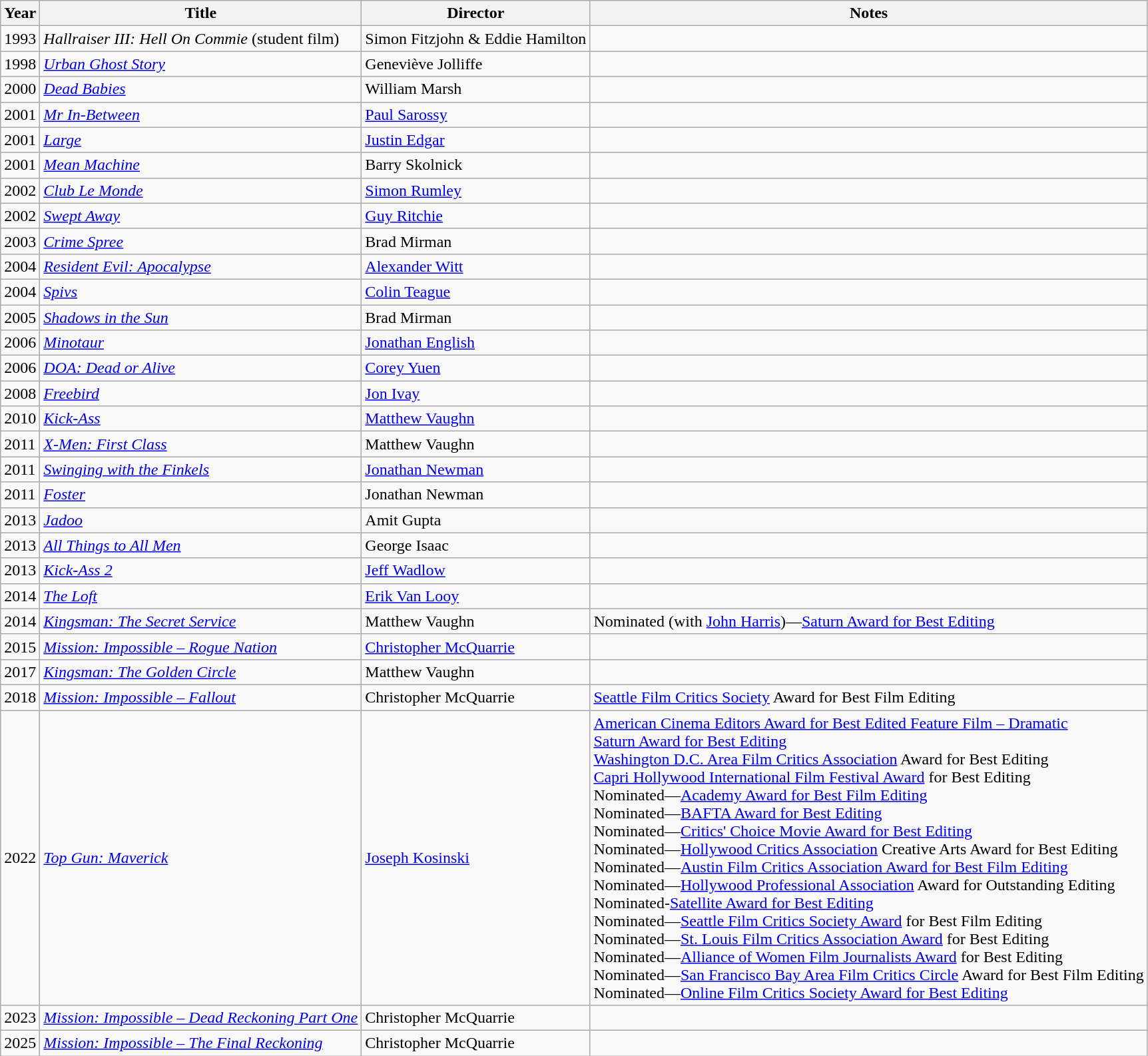<table class="wikitable sortable">
<tr>
<th>Year</th>
<th>Title</th>
<th>Director</th>
<th>Notes</th>
</tr>
<tr>
<td>1993</td>
<td><em>Hallraiser III: Hell On Commie</em> (student film)</td>
<td>Simon Fitzjohn & Eddie Hamilton</td>
<td></td>
</tr>
<tr>
<td>1998</td>
<td><em><a href='#'>Urban Ghost Story</a></em></td>
<td>Geneviève Jolliffe</td>
<td></td>
</tr>
<tr>
<td>2000</td>
<td><em><a href='#'>Dead Babies</a></em></td>
<td>William Marsh</td>
<td></td>
</tr>
<tr>
<td>2001</td>
<td><em><a href='#'>Mr In-Between</a></em></td>
<td><a href='#'>Paul Sarossy</a></td>
<td></td>
</tr>
<tr>
<td>2001</td>
<td><em><a href='#'>Large</a></em></td>
<td><a href='#'>Justin Edgar</a></td>
<td></td>
</tr>
<tr>
<td>2001</td>
<td><em><a href='#'>Mean Machine</a></em></td>
<td>Barry Skolnick</td>
<td></td>
</tr>
<tr>
<td>2002</td>
<td><em><a href='#'>Club Le Monde</a></em></td>
<td><a href='#'>Simon Rumley</a></td>
<td></td>
</tr>
<tr>
<td>2002</td>
<td><em><a href='#'>Swept Away</a></em></td>
<td><a href='#'>Guy Ritchie</a></td>
<td></td>
</tr>
<tr>
<td>2003</td>
<td><em><a href='#'>Crime Spree</a></em></td>
<td>Brad Mirman</td>
<td></td>
</tr>
<tr>
<td>2004</td>
<td><em><a href='#'>Resident Evil: Apocalypse</a></em></td>
<td><a href='#'>Alexander Witt</a></td>
<td></td>
</tr>
<tr>
<td>2004</td>
<td><em><a href='#'>Spivs</a></em></td>
<td><a href='#'>Colin Teague</a></td>
<td></td>
</tr>
<tr>
<td>2005</td>
<td><em><a href='#'>Shadows in the Sun</a></em></td>
<td>Brad Mirman</td>
<td></td>
</tr>
<tr>
<td>2006</td>
<td><em><a href='#'>Minotaur</a></em></td>
<td><a href='#'>Jonathan English</a></td>
<td></td>
</tr>
<tr>
<td>2006</td>
<td><em><a href='#'>DOA: Dead or Alive</a></em></td>
<td><a href='#'>Corey Yuen</a></td>
<td></td>
</tr>
<tr>
<td>2008</td>
<td><em><a href='#'>Freebird</a></em></td>
<td><a href='#'>Jon Ivay</a></td>
<td></td>
</tr>
<tr>
<td>2010</td>
<td><em><a href='#'>Kick-Ass</a></em></td>
<td><a href='#'>Matthew Vaughn</a></td>
<td></td>
</tr>
<tr>
<td>2011</td>
<td><em><a href='#'>X-Men: First Class</a></em></td>
<td>Matthew Vaughn</td>
<td></td>
</tr>
<tr>
<td>2011</td>
<td><em><a href='#'>Swinging with the Finkels</a></em></td>
<td><a href='#'>Jonathan Newman</a></td>
<td></td>
</tr>
<tr>
<td>2011</td>
<td><em><a href='#'>Foster</a></em></td>
<td>Jonathan Newman</td>
<td></td>
</tr>
<tr>
<td>2013</td>
<td><em><a href='#'>Jadoo</a></em></td>
<td>Amit Gupta</td>
<td></td>
</tr>
<tr>
<td>2013</td>
<td><em><a href='#'>All Things to All Men</a></em></td>
<td>George Isaac</td>
<td></td>
</tr>
<tr>
<td>2013</td>
<td><em><a href='#'>Kick-Ass 2</a></em></td>
<td><a href='#'>Jeff Wadlow</a></td>
<td></td>
</tr>
<tr>
<td>2014</td>
<td><em><a href='#'>The Loft</a></em></td>
<td><a href='#'>Erik Van Looy</a></td>
<td></td>
</tr>
<tr>
<td>2014</td>
<td><em><a href='#'>Kingsman: The Secret Service</a></em></td>
<td>Matthew Vaughn</td>
<td>Nominated (with <a href='#'>John Harris</a>)—<a href='#'>Saturn Award for Best Editing</a></td>
</tr>
<tr>
<td>2015</td>
<td><em><a href='#'>Mission: Impossible – Rogue Nation</a></em></td>
<td><a href='#'>Christopher McQuarrie</a></td>
<td></td>
</tr>
<tr>
<td>2017</td>
<td><em><a href='#'>Kingsman: The Golden Circle</a></em></td>
<td>Matthew Vaughn</td>
<td></td>
</tr>
<tr>
<td>2018</td>
<td><em><a href='#'>Mission: Impossible – Fallout</a></em></td>
<td>Christopher McQuarrie</td>
<td><a href='#'>Seattle Film Critics Society</a> Award for Best Film Editing</td>
</tr>
<tr>
<td>2022</td>
<td><em><a href='#'>Top Gun: Maverick</a></em></td>
<td><a href='#'>Joseph Kosinski</a></td>
<td><a href='#'>American Cinema Editors Award for Best Edited Feature Film – Dramatic</a><br><a href='#'>Saturn Award for Best Editing</a><br><a href='#'>Washington D.C. Area Film Critics Association</a> Award for Best Editing<br><a href='#'>Capri Hollywood International Film Festival Award</a> for Best Editing<br>Nominated—<a href='#'>Academy Award for Best Film Editing</a><br>Nominated—<a href='#'>BAFTA Award for Best Editing</a><br>Nominated—<a href='#'>Critics' Choice Movie Award for Best Editing</a><br>Nominated—<a href='#'>Hollywood Critics Association</a> Creative Arts Award for Best Editing<br>Nominated—<a href='#'>Austin Film Critics Association Award for Best Film Editing</a><br>Nominated—<a href='#'>Hollywood Professional Association</a> Award for Outstanding Editing<br>Nominated-<a href='#'>Satellite Award for Best Editing</a><br>Nominated—<a href='#'>Seattle Film Critics Society Award</a> for Best Film Editing<br>Nominated—<a href='#'>St. Louis Film Critics Association Award</a> for Best Editing<br>Nominated—<a href='#'>Alliance of Women Film Journalists Award</a> for Best Editing<br>Nominated—<a href='#'>San Francisco Bay Area Film Critics Circle</a> Award for Best Film Editing<br>Nominated—<a href='#'>Online Film Critics Society Award for Best Editing</a></td>
</tr>
<tr>
<td>2023</td>
<td><em><a href='#'>Mission: Impossible – Dead Reckoning Part One</a></em></td>
<td>Christopher McQuarrie</td>
<td></td>
</tr>
<tr>
<td>2025</td>
<td><em><a href='#'>Mission: Impossible – The Final Reckoning</a></em></td>
<td>Christopher McQuarrie</td>
<td></td>
</tr>
</table>
